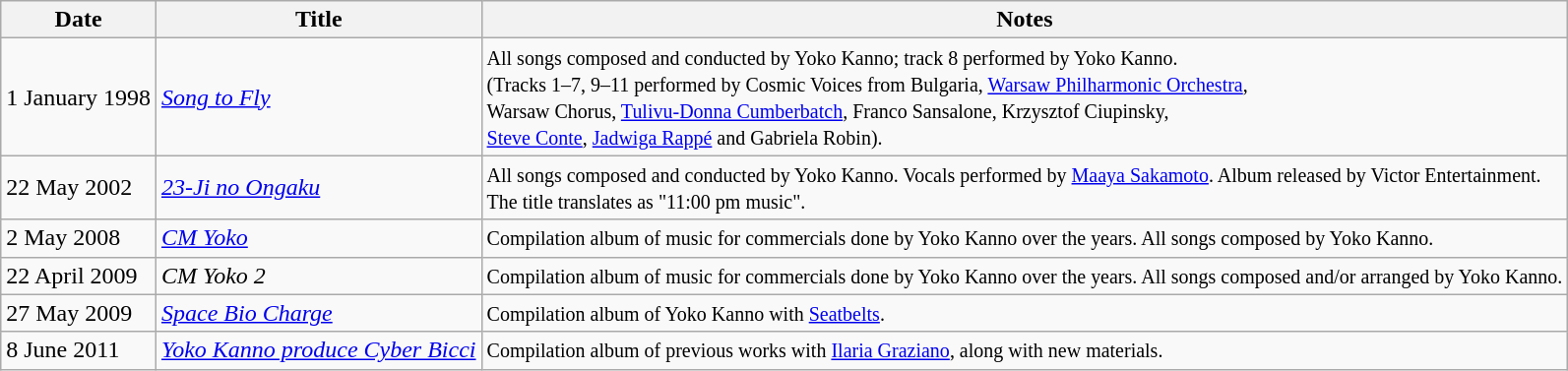<table class="wikitable">
<tr>
<th>Date</th>
<th>Title</th>
<th>Notes</th>
</tr>
<tr>
<td>1 January 1998</td>
<td><em><a href='#'>Song to Fly</a></em></td>
<td><small>All songs composed and conducted by Yoko Kanno; track 8 performed by Yoko Kanno.<br>(Tracks 1–7, 9–11 performed by Cosmic Voices from Bulgaria, <a href='#'>Warsaw Philharmonic Orchestra</a>,<br>Warsaw Chorus, <a href='#'>Tulivu-Donna Cumberbatch</a>, Franco Sansalone, Krzysztof Ciupinsky,<br><a href='#'>Steve Conte</a>, <a href='#'>Jadwiga Rappé</a> and Gabriela Robin).</small></td>
</tr>
<tr>
<td>22 May 2002</td>
<td><em><a href='#'>23-Ji no Ongaku</a></em></td>
<td><small>All songs composed and conducted by Yoko Kanno. Vocals performed by <a href='#'>Maaya Sakamoto</a>. Album released by Victor Entertainment. <br>The title translates as "11:00 pm music".</small></td>
</tr>
<tr>
<td>2 May 2008</td>
<td><em><a href='#'>CM Yoko</a></em></td>
<td><small>Compilation album of music for commercials done by Yoko Kanno over the years. All songs composed by Yoko Kanno.</small></td>
</tr>
<tr>
<td>22 April 2009</td>
<td><em>CM Yoko 2</em></td>
<td><small>Compilation album of music for commercials done by Yoko Kanno over the years. All songs composed and/or arranged by Yoko Kanno.</small></td>
</tr>
<tr>
<td>27 May 2009</td>
<td><em><a href='#'>Space Bio Charge</a></em></td>
<td><small>Compilation album of Yoko Kanno with <a href='#'>Seatbelts</a>.</small></td>
</tr>
<tr>
<td>8 June 2011</td>
<td><em><a href='#'>Yoko Kanno produce Cyber Bicci</a></em></td>
<td><small>Compilation album of previous works with <a href='#'>Ilaria Graziano</a>, along with new materials.</small></td>
</tr>
</table>
